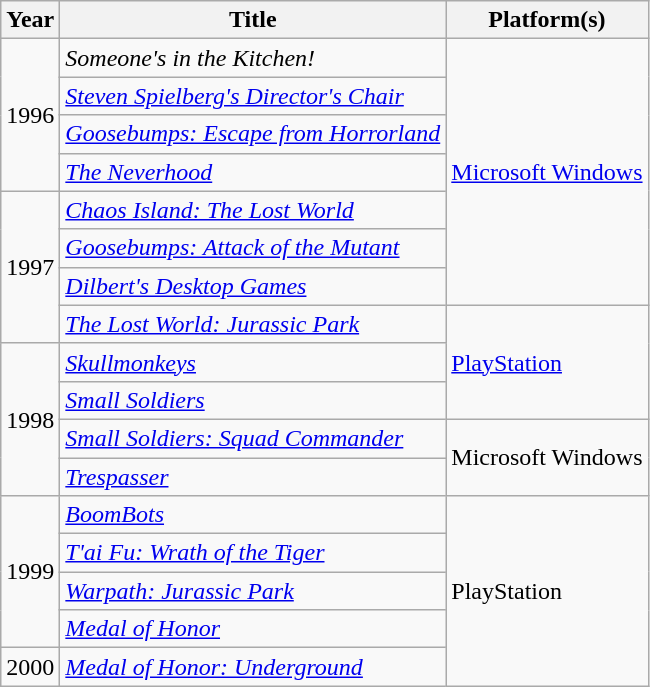<table class="wikitable sortable">
<tr>
<th>Year</th>
<th>Title</th>
<th>Platform(s)</th>
</tr>
<tr>
<td rowspan="4">1996</td>
<td><em>Someone's in the Kitchen!</em></td>
<td rowspan="7"><a href='#'>Microsoft Windows</a></td>
</tr>
<tr>
<td><em><a href='#'>Steven Spielberg's Director's Chair</a></em></td>
</tr>
<tr>
<td><em><a href='#'>Goosebumps: Escape from Horrorland</a></em></td>
</tr>
<tr>
<td><em><a href='#'>The Neverhood</a></em></td>
</tr>
<tr>
<td rowspan="4">1997</td>
<td><em><a href='#'>Chaos Island: The Lost World</a></em></td>
</tr>
<tr>
<td><em><a href='#'>Goosebumps: Attack of the Mutant</a></em></td>
</tr>
<tr>
<td><em><a href='#'>Dilbert's Desktop Games</a></em></td>
</tr>
<tr>
<td><em><a href='#'>The Lost World: Jurassic Park</a></em></td>
<td rowspan="3"><a href='#'>PlayStation</a></td>
</tr>
<tr>
<td rowspan="4">1998</td>
<td><em><a href='#'>Skullmonkeys</a></em></td>
</tr>
<tr>
<td><em><a href='#'>Small Soldiers</a></em></td>
</tr>
<tr>
<td><em><a href='#'>Small Soldiers: Squad Commander</a></em></td>
<td rowspan="2">Microsoft Windows</td>
</tr>
<tr>
<td><em><a href='#'>Trespasser</a></em></td>
</tr>
<tr>
<td rowspan="4">1999</td>
<td><em><a href='#'>BoomBots</a></em></td>
<td rowspan="5">PlayStation</td>
</tr>
<tr>
<td><em><a href='#'>T'ai Fu: Wrath of the Tiger</a></em></td>
</tr>
<tr>
<td><em><a href='#'>Warpath: Jurassic Park</a></em></td>
</tr>
<tr>
<td><em><a href='#'>Medal of Honor</a></em></td>
</tr>
<tr>
<td>2000</td>
<td><em><a href='#'>Medal of Honor: Underground</a></em></td>
</tr>
</table>
